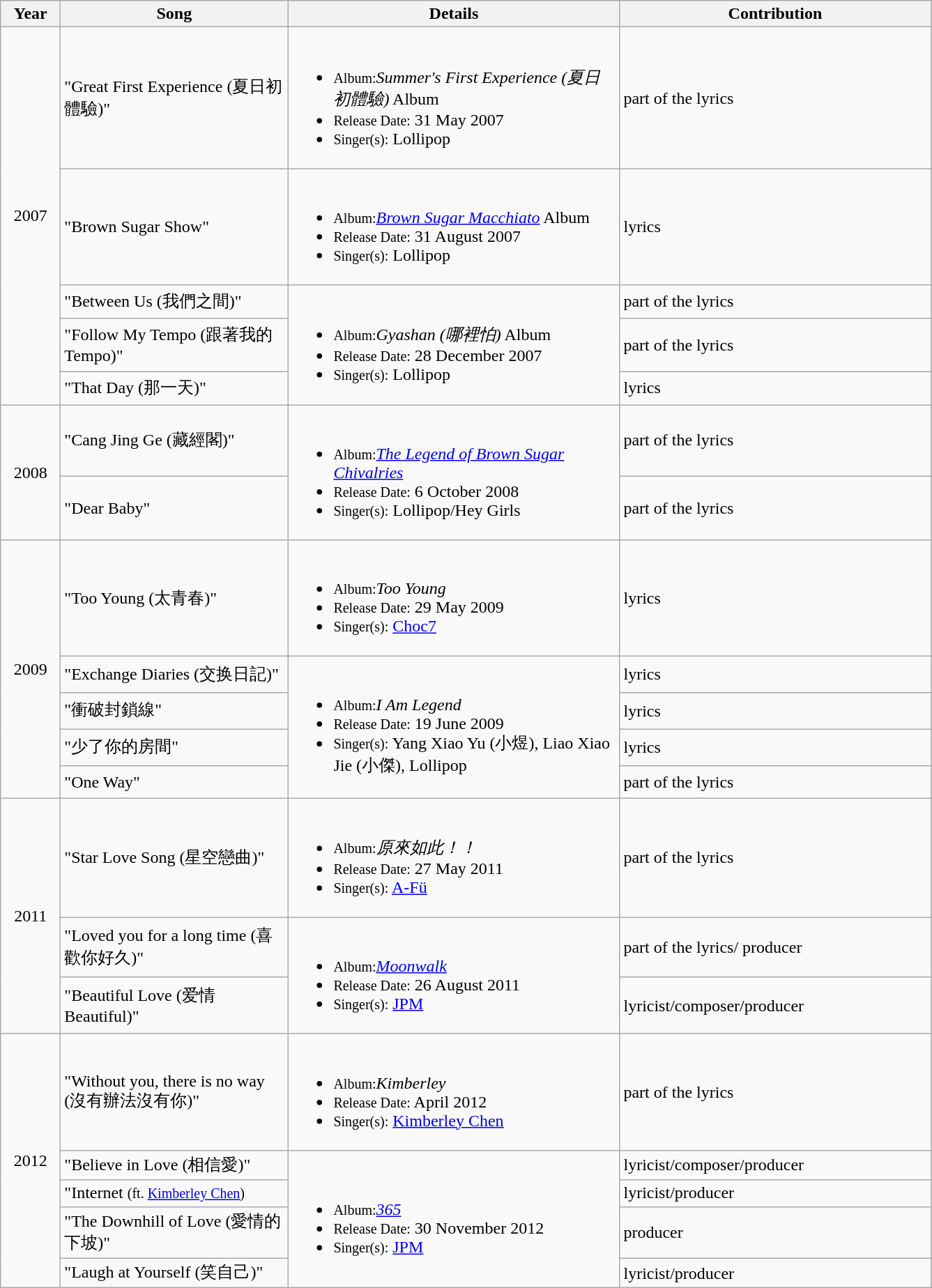<table class="wikitable">
<tr>
<th style="width:50px;">Year</th>
<th style="width:210px;">Song</th>
<th style="width:310px;">Details</th>
<th style="width:290px;">Contribution</th>
</tr>
<tr>
<td style="text-align:center" rowspan=5>2007</td>
<td>"Great First Experience (夏日初體驗)"</td>
<td><br><ul><li><small>Album:</small><em>Summer's First Experience (夏日初體驗)</em> Album</li><li><small>Release Date:</small> 31 May 2007</li><li><small>Singer(s):</small> Lollipop</li></ul></td>
<td>part of the lyrics</td>
</tr>
<tr>
<td>"Brown Sugar Show"</td>
<td><br><ul><li><small>Album:</small><em><a href='#'>Brown Sugar Macchiato</a></em> Album</li><li><small>Release Date:</small> 31 August 2007</li><li><small>Singer(s):</small> Lollipop</li></ul></td>
<td>lyrics</td>
</tr>
<tr>
<td>"Between Us (我們之間)"</td>
<td rowspan=3><br><ul><li><small>Album:</small><em>Gyashan (哪裡怕)</em> Album</li><li><small>Release Date:</small> 28 December 2007</li><li><small>Singer(s):</small> Lollipop</li></ul></td>
<td>part of the lyrics</td>
</tr>
<tr>
<td>"Follow My Tempo (跟著我的Tempo)"</td>
<td>part of the lyrics</td>
</tr>
<tr>
<td>"That Day (那一天)"</td>
<td>lyrics</td>
</tr>
<tr>
<td style="text-align:center" rowspan=2>2008</td>
<td>"Cang Jing Ge (藏經閣)"</td>
<td rowspan=2><br><ul><li><small>Album:</small><em><a href='#'>The Legend of Brown Sugar Chivalries</a></em></li><li><small>Release Date:</small> 6 October 2008</li><li><small>Singer(s):</small> Lollipop/Hey Girls</li></ul></td>
<td>part of the lyrics</td>
</tr>
<tr>
<td>"Dear Baby"</td>
<td>part of the lyrics</td>
</tr>
<tr>
<td style="text-align:center" rowspan=5>2009</td>
<td>"Too Young (太青春)"</td>
<td><br><ul><li><small>Album:</small><em>Too Young</em></li><li><small>Release Date:</small> 29 May 2009</li><li><small>Singer(s):</small> <a href='#'>Choc7</a></li></ul></td>
<td>lyrics</td>
</tr>
<tr>
<td>"Exchange Diaries (交换日記)"</td>
<td rowspan=4><br><ul><li><small>Album:</small><em>I Am Legend</em></li><li><small>Release Date:</small> 19 June 2009</li><li><small>Singer(s):</small> Yang Xiao Yu (小煜), Liao Xiao Jie (小傑), Lollipop</li></ul></td>
<td>lyrics</td>
</tr>
<tr>
<td>"衝破封鎖線"</td>
<td>lyrics</td>
</tr>
<tr>
<td>"少了你的房間"</td>
<td>lyrics</td>
</tr>
<tr>
<td>"One Way"</td>
<td>part of the lyrics</td>
</tr>
<tr>
<td style="text-align:center" rowspan=3>2011</td>
<td>"Star Love Song (星空戀曲)"</td>
<td><br><ul><li><small>Album:</small><em>原來如此！！</em></li><li><small>Release Date:</small> 27 May 2011</li><li><small>Singer(s):</small> <a href='#'>A-Fü</a></li></ul></td>
<td>part of the lyrics</td>
</tr>
<tr>
<td>"Loved you for a long time (喜歡你好久)"</td>
<td rowspan=2><br><ul><li><small>Album:</small><em><a href='#'>Moonwalk</a></em></li><li><small>Release Date:</small> 26 August 2011</li><li><small>Singer(s):</small> <a href='#'>JPM</a></li></ul></td>
<td>part of the lyrics/ producer</td>
</tr>
<tr>
<td>"Beautiful Love (爱情 Beautiful)"</td>
<td>lyricist/composer/producer</td>
</tr>
<tr>
<td style="text-align:center" rowspan=5>2012</td>
<td>"Without you, there is no way (沒有辦法沒有你)"</td>
<td><br><ul><li><small>Album:</small><em>Kimberley</em></li><li><small>Release Date:</small> April 2012</li><li><small>Singer(s):</small> <a href='#'>Kimberley Chen</a></li></ul></td>
<td>part of the lyrics</td>
</tr>
<tr>
<td>"Believe in Love (相信愛)"</td>
<td rowspan=4><br><ul><li><small>Album:</small><em><a href='#'>365</a></em></li><li><small>Release Date:</small> 30 November 2012</li><li><small>Singer(s):</small> <a href='#'>JPM</a></li></ul></td>
<td>lyricist/composer/producer</td>
</tr>
<tr>
<td>"Internet <small>(ft. <a href='#'>Kimberley Chen</a>)</small></td>
<td>lyricist/producer</td>
</tr>
<tr>
<td>"The Downhill of Love (愛情的下坡)"</td>
<td>producer</td>
</tr>
<tr>
<td>"Laugh at Yourself (笑自己)"</td>
<td>lyricist/producer</td>
</tr>
</table>
